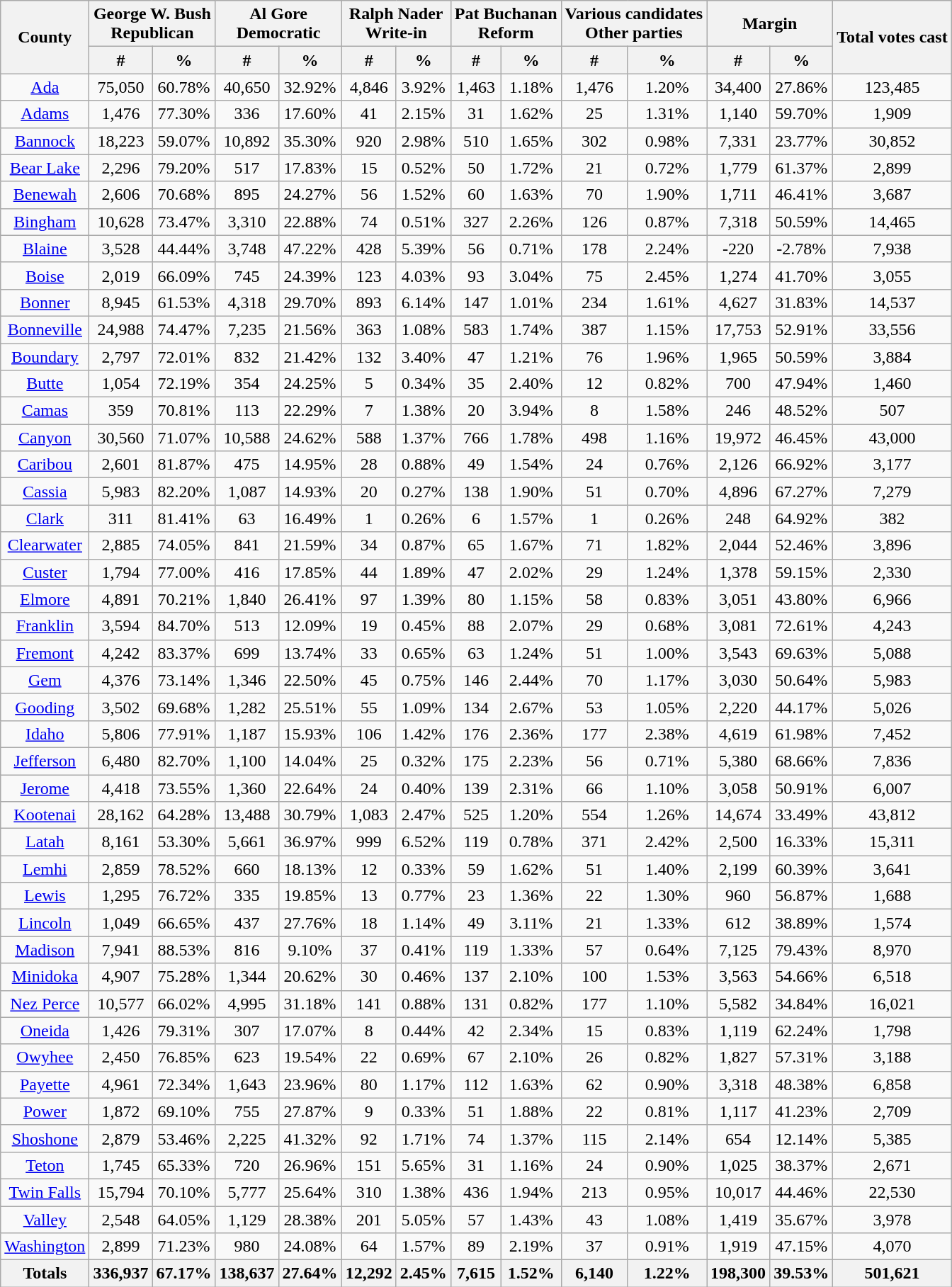<table class="wikitable sortable" style="text-align:center">
<tr>
<th style="text-align=center;" rowspan="2">County</th>
<th style="text-align:center;" colspan="2">George W. Bush<br>Republican</th>
<th style="text-align:center;" colspan="2">Al Gore<br>Democratic</th>
<th style="text-align:center;" colspan="2">Ralph Nader<br>Write-in</th>
<th style="text-align:center;" colspan="2">Pat Buchanan<br>Reform</th>
<th style="text-align:center;" colspan="2">Various candidates<br>Other parties</th>
<th style="text-align:center;" colspan="2">Margin</th>
<th style="text-align:center;" rowspan="2">Total votes cast</th>
</tr>
<tr>
<th style="text-align:center;" data-sort-type="number">#</th>
<th style="text-align:center;" data-sort-type="number">%</th>
<th style="text-align:center;" data-sort-type="number">#</th>
<th style="text-align:center;" data-sort-type="number">%</th>
<th style="text-align:center;" data-sort-type="number">#</th>
<th style="text-align:center;" data-sort-type="number">%</th>
<th style="text-align:center;" data-sort-type="number">#</th>
<th style="text-align:center;" data-sort-type="number">%</th>
<th style="text-align:center;" data-sort-type="number">#</th>
<th style="text-align:center;" data-sort-type="number">%</th>
<th style="text-align:center;" data-sort-type="number">#</th>
<th style="text-align:center;" data-sort-type="number">%</th>
</tr>
<tr style="text-align:center;">
<td><a href='#'>Ada</a></td>
<td>75,050</td>
<td>60.78%</td>
<td>40,650</td>
<td>32.92%</td>
<td>4,846</td>
<td>3.92%</td>
<td>1,463</td>
<td>1.18%</td>
<td>1,476</td>
<td>1.20%</td>
<td>34,400</td>
<td>27.86%</td>
<td>123,485</td>
</tr>
<tr style="text-align:center;">
<td><a href='#'>Adams</a></td>
<td>1,476</td>
<td>77.30%</td>
<td>336</td>
<td>17.60%</td>
<td>41</td>
<td>2.15%</td>
<td>31</td>
<td>1.62%</td>
<td>25</td>
<td>1.31%</td>
<td>1,140</td>
<td>59.70%</td>
<td>1,909</td>
</tr>
<tr style="text-align:center;">
<td><a href='#'>Bannock</a></td>
<td>18,223</td>
<td>59.07%</td>
<td>10,892</td>
<td>35.30%</td>
<td>920</td>
<td>2.98%</td>
<td>510</td>
<td>1.65%</td>
<td>302</td>
<td>0.98%</td>
<td>7,331</td>
<td>23.77%</td>
<td>30,852</td>
</tr>
<tr style="text-align:center;">
<td><a href='#'>Bear Lake</a></td>
<td>2,296</td>
<td>79.20%</td>
<td>517</td>
<td>17.83%</td>
<td>15</td>
<td>0.52%</td>
<td>50</td>
<td>1.72%</td>
<td>21</td>
<td>0.72%</td>
<td>1,779</td>
<td>61.37%</td>
<td>2,899</td>
</tr>
<tr style="text-align:center;">
<td><a href='#'>Benewah</a></td>
<td>2,606</td>
<td>70.68%</td>
<td>895</td>
<td>24.27%</td>
<td>56</td>
<td>1.52%</td>
<td>60</td>
<td>1.63%</td>
<td>70</td>
<td>1.90%</td>
<td>1,711</td>
<td>46.41%</td>
<td>3,687</td>
</tr>
<tr style="text-align:center;">
<td><a href='#'>Bingham</a></td>
<td>10,628</td>
<td>73.47%</td>
<td>3,310</td>
<td>22.88%</td>
<td>74</td>
<td>0.51%</td>
<td>327</td>
<td>2.26%</td>
<td>126</td>
<td>0.87%</td>
<td>7,318</td>
<td>50.59%</td>
<td>14,465</td>
</tr>
<tr style="text-align:center;">
<td><a href='#'>Blaine</a></td>
<td>3,528</td>
<td>44.44%</td>
<td>3,748</td>
<td>47.22%</td>
<td>428</td>
<td>5.39%</td>
<td>56</td>
<td>0.71%</td>
<td>178</td>
<td>2.24%</td>
<td>-220</td>
<td>-2.78%</td>
<td>7,938</td>
</tr>
<tr style="text-align:center;">
<td><a href='#'>Boise</a></td>
<td>2,019</td>
<td>66.09%</td>
<td>745</td>
<td>24.39%</td>
<td>123</td>
<td>4.03%</td>
<td>93</td>
<td>3.04%</td>
<td>75</td>
<td>2.45%</td>
<td>1,274</td>
<td>41.70%</td>
<td>3,055</td>
</tr>
<tr style="text-align:center;">
<td><a href='#'>Bonner</a></td>
<td>8,945</td>
<td>61.53%</td>
<td>4,318</td>
<td>29.70%</td>
<td>893</td>
<td>6.14%</td>
<td>147</td>
<td>1.01%</td>
<td>234</td>
<td>1.61%</td>
<td>4,627</td>
<td>31.83%</td>
<td>14,537</td>
</tr>
<tr style="text-align:center;">
<td><a href='#'>Bonneville</a></td>
<td>24,988</td>
<td>74.47%</td>
<td>7,235</td>
<td>21.56%</td>
<td>363</td>
<td>1.08%</td>
<td>583</td>
<td>1.74%</td>
<td>387</td>
<td>1.15%</td>
<td>17,753</td>
<td>52.91%</td>
<td>33,556</td>
</tr>
<tr style="text-align:center;">
<td><a href='#'>Boundary</a></td>
<td>2,797</td>
<td>72.01%</td>
<td>832</td>
<td>21.42%</td>
<td>132</td>
<td>3.40%</td>
<td>47</td>
<td>1.21%</td>
<td>76</td>
<td>1.96%</td>
<td>1,965</td>
<td>50.59%</td>
<td>3,884</td>
</tr>
<tr style="text-align:center;">
<td><a href='#'>Butte</a></td>
<td>1,054</td>
<td>72.19%</td>
<td>354</td>
<td>24.25%</td>
<td>5</td>
<td>0.34%</td>
<td>35</td>
<td>2.40%</td>
<td>12</td>
<td>0.82%</td>
<td>700</td>
<td>47.94%</td>
<td>1,460</td>
</tr>
<tr style="text-align:center;">
<td><a href='#'>Camas</a></td>
<td>359</td>
<td>70.81%</td>
<td>113</td>
<td>22.29%</td>
<td>7</td>
<td>1.38%</td>
<td>20</td>
<td>3.94%</td>
<td>8</td>
<td>1.58%</td>
<td>246</td>
<td>48.52%</td>
<td>507</td>
</tr>
<tr style="text-align:center;">
<td><a href='#'>Canyon</a></td>
<td>30,560</td>
<td>71.07%</td>
<td>10,588</td>
<td>24.62%</td>
<td>588</td>
<td>1.37%</td>
<td>766</td>
<td>1.78%</td>
<td>498</td>
<td>1.16%</td>
<td>19,972</td>
<td>46.45%</td>
<td>43,000</td>
</tr>
<tr style="text-align:center;">
<td><a href='#'>Caribou</a></td>
<td>2,601</td>
<td>81.87%</td>
<td>475</td>
<td>14.95%</td>
<td>28</td>
<td>0.88%</td>
<td>49</td>
<td>1.54%</td>
<td>24</td>
<td>0.76%</td>
<td>2,126</td>
<td>66.92%</td>
<td>3,177</td>
</tr>
<tr style="text-align:center;">
<td><a href='#'>Cassia</a></td>
<td>5,983</td>
<td>82.20%</td>
<td>1,087</td>
<td>14.93%</td>
<td>20</td>
<td>0.27%</td>
<td>138</td>
<td>1.90%</td>
<td>51</td>
<td>0.70%</td>
<td>4,896</td>
<td>67.27%</td>
<td>7,279</td>
</tr>
<tr style="text-align:center;">
<td><a href='#'>Clark</a></td>
<td>311</td>
<td>81.41%</td>
<td>63</td>
<td>16.49%</td>
<td>1</td>
<td>0.26%</td>
<td>6</td>
<td>1.57%</td>
<td>1</td>
<td>0.26%</td>
<td>248</td>
<td>64.92%</td>
<td>382</td>
</tr>
<tr style="text-align:center;">
<td><a href='#'>Clearwater</a></td>
<td>2,885</td>
<td>74.05%</td>
<td>841</td>
<td>21.59%</td>
<td>34</td>
<td>0.87%</td>
<td>65</td>
<td>1.67%</td>
<td>71</td>
<td>1.82%</td>
<td>2,044</td>
<td>52.46%</td>
<td>3,896</td>
</tr>
<tr style="text-align:center;">
<td><a href='#'>Custer</a></td>
<td>1,794</td>
<td>77.00%</td>
<td>416</td>
<td>17.85%</td>
<td>44</td>
<td>1.89%</td>
<td>47</td>
<td>2.02%</td>
<td>29</td>
<td>1.24%</td>
<td>1,378</td>
<td>59.15%</td>
<td>2,330</td>
</tr>
<tr style="text-align:center;">
<td><a href='#'>Elmore</a></td>
<td>4,891</td>
<td>70.21%</td>
<td>1,840</td>
<td>26.41%</td>
<td>97</td>
<td>1.39%</td>
<td>80</td>
<td>1.15%</td>
<td>58</td>
<td>0.83%</td>
<td>3,051</td>
<td>43.80%</td>
<td>6,966</td>
</tr>
<tr style="text-align:center;">
<td><a href='#'>Franklin</a></td>
<td>3,594</td>
<td>84.70%</td>
<td>513</td>
<td>12.09%</td>
<td>19</td>
<td>0.45%</td>
<td>88</td>
<td>2.07%</td>
<td>29</td>
<td>0.68%</td>
<td>3,081</td>
<td>72.61%</td>
<td>4,243</td>
</tr>
<tr style="text-align:center;">
<td><a href='#'>Fremont</a></td>
<td>4,242</td>
<td>83.37%</td>
<td>699</td>
<td>13.74%</td>
<td>33</td>
<td>0.65%</td>
<td>63</td>
<td>1.24%</td>
<td>51</td>
<td>1.00%</td>
<td>3,543</td>
<td>69.63%</td>
<td>5,088</td>
</tr>
<tr style="text-align:center;">
<td><a href='#'>Gem</a></td>
<td>4,376</td>
<td>73.14%</td>
<td>1,346</td>
<td>22.50%</td>
<td>45</td>
<td>0.75%</td>
<td>146</td>
<td>2.44%</td>
<td>70</td>
<td>1.17%</td>
<td>3,030</td>
<td>50.64%</td>
<td>5,983</td>
</tr>
<tr style="text-align:center;">
<td><a href='#'>Gooding</a></td>
<td>3,502</td>
<td>69.68%</td>
<td>1,282</td>
<td>25.51%</td>
<td>55</td>
<td>1.09%</td>
<td>134</td>
<td>2.67%</td>
<td>53</td>
<td>1.05%</td>
<td>2,220</td>
<td>44.17%</td>
<td>5,026</td>
</tr>
<tr style="text-align:center;">
<td><a href='#'>Idaho</a></td>
<td>5,806</td>
<td>77.91%</td>
<td>1,187</td>
<td>15.93%</td>
<td>106</td>
<td>1.42%</td>
<td>176</td>
<td>2.36%</td>
<td>177</td>
<td>2.38%</td>
<td>4,619</td>
<td>61.98%</td>
<td>7,452</td>
</tr>
<tr style="text-align:center;">
<td><a href='#'>Jefferson</a></td>
<td>6,480</td>
<td>82.70%</td>
<td>1,100</td>
<td>14.04%</td>
<td>25</td>
<td>0.32%</td>
<td>175</td>
<td>2.23%</td>
<td>56</td>
<td>0.71%</td>
<td>5,380</td>
<td>68.66%</td>
<td>7,836</td>
</tr>
<tr style="text-align:center;">
<td><a href='#'>Jerome</a></td>
<td>4,418</td>
<td>73.55%</td>
<td>1,360</td>
<td>22.64%</td>
<td>24</td>
<td>0.40%</td>
<td>139</td>
<td>2.31%</td>
<td>66</td>
<td>1.10%</td>
<td>3,058</td>
<td>50.91%</td>
<td>6,007</td>
</tr>
<tr style="text-align:center;">
<td><a href='#'>Kootenai</a></td>
<td>28,162</td>
<td>64.28%</td>
<td>13,488</td>
<td>30.79%</td>
<td>1,083</td>
<td>2.47%</td>
<td>525</td>
<td>1.20%</td>
<td>554</td>
<td>1.26%</td>
<td>14,674</td>
<td>33.49%</td>
<td>43,812</td>
</tr>
<tr style="text-align:center;">
<td><a href='#'>Latah</a></td>
<td>8,161</td>
<td>53.30%</td>
<td>5,661</td>
<td>36.97%</td>
<td>999</td>
<td>6.52%</td>
<td>119</td>
<td>0.78%</td>
<td>371</td>
<td>2.42%</td>
<td>2,500</td>
<td>16.33%</td>
<td>15,311</td>
</tr>
<tr style="text-align:center;">
<td><a href='#'>Lemhi</a></td>
<td>2,859</td>
<td>78.52%</td>
<td>660</td>
<td>18.13%</td>
<td>12</td>
<td>0.33%</td>
<td>59</td>
<td>1.62%</td>
<td>51</td>
<td>1.40%</td>
<td>2,199</td>
<td>60.39%</td>
<td>3,641</td>
</tr>
<tr style="text-align:center;">
<td><a href='#'>Lewis</a></td>
<td>1,295</td>
<td>76.72%</td>
<td>335</td>
<td>19.85%</td>
<td>13</td>
<td>0.77%</td>
<td>23</td>
<td>1.36%</td>
<td>22</td>
<td>1.30%</td>
<td>960</td>
<td>56.87%</td>
<td>1,688</td>
</tr>
<tr style="text-align:center;">
<td><a href='#'>Lincoln</a></td>
<td>1,049</td>
<td>66.65%</td>
<td>437</td>
<td>27.76%</td>
<td>18</td>
<td>1.14%</td>
<td>49</td>
<td>3.11%</td>
<td>21</td>
<td>1.33%</td>
<td>612</td>
<td>38.89%</td>
<td>1,574</td>
</tr>
<tr style="text-align:center;">
<td><a href='#'>Madison</a></td>
<td>7,941</td>
<td>88.53%</td>
<td>816</td>
<td>9.10%</td>
<td>37</td>
<td>0.41%</td>
<td>119</td>
<td>1.33%</td>
<td>57</td>
<td>0.64%</td>
<td>7,125</td>
<td>79.43%</td>
<td>8,970</td>
</tr>
<tr style="text-align:center;">
<td><a href='#'>Minidoka</a></td>
<td>4,907</td>
<td>75.28%</td>
<td>1,344</td>
<td>20.62%</td>
<td>30</td>
<td>0.46%</td>
<td>137</td>
<td>2.10%</td>
<td>100</td>
<td>1.53%</td>
<td>3,563</td>
<td>54.66%</td>
<td>6,518</td>
</tr>
<tr style="text-align:center;">
<td><a href='#'>Nez Perce</a></td>
<td>10,577</td>
<td>66.02%</td>
<td>4,995</td>
<td>31.18%</td>
<td>141</td>
<td>0.88%</td>
<td>131</td>
<td>0.82%</td>
<td>177</td>
<td>1.10%</td>
<td>5,582</td>
<td>34.84%</td>
<td>16,021</td>
</tr>
<tr style="text-align:center;">
<td><a href='#'>Oneida</a></td>
<td>1,426</td>
<td>79.31%</td>
<td>307</td>
<td>17.07%</td>
<td>8</td>
<td>0.44%</td>
<td>42</td>
<td>2.34%</td>
<td>15</td>
<td>0.83%</td>
<td>1,119</td>
<td>62.24%</td>
<td>1,798</td>
</tr>
<tr style="text-align:center;">
<td><a href='#'>Owyhee</a></td>
<td>2,450</td>
<td>76.85%</td>
<td>623</td>
<td>19.54%</td>
<td>22</td>
<td>0.69%</td>
<td>67</td>
<td>2.10%</td>
<td>26</td>
<td>0.82%</td>
<td>1,827</td>
<td>57.31%</td>
<td>3,188</td>
</tr>
<tr style="text-align:center;">
<td><a href='#'>Payette</a></td>
<td>4,961</td>
<td>72.34%</td>
<td>1,643</td>
<td>23.96%</td>
<td>80</td>
<td>1.17%</td>
<td>112</td>
<td>1.63%</td>
<td>62</td>
<td>0.90%</td>
<td>3,318</td>
<td>48.38%</td>
<td>6,858</td>
</tr>
<tr style="text-align:center;">
<td><a href='#'>Power</a></td>
<td>1,872</td>
<td>69.10%</td>
<td>755</td>
<td>27.87%</td>
<td>9</td>
<td>0.33%</td>
<td>51</td>
<td>1.88%</td>
<td>22</td>
<td>0.81%</td>
<td>1,117</td>
<td>41.23%</td>
<td>2,709</td>
</tr>
<tr style="text-align:center;">
<td><a href='#'>Shoshone</a></td>
<td>2,879</td>
<td>53.46%</td>
<td>2,225</td>
<td>41.32%</td>
<td>92</td>
<td>1.71%</td>
<td>74</td>
<td>1.37%</td>
<td>115</td>
<td>2.14%</td>
<td>654</td>
<td>12.14%</td>
<td>5,385</td>
</tr>
<tr style="text-align:center;">
<td><a href='#'>Teton</a></td>
<td>1,745</td>
<td>65.33%</td>
<td>720</td>
<td>26.96%</td>
<td>151</td>
<td>5.65%</td>
<td>31</td>
<td>1.16%</td>
<td>24</td>
<td>0.90%</td>
<td>1,025</td>
<td>38.37%</td>
<td>2,671</td>
</tr>
<tr style="text-align:center;">
<td><a href='#'>Twin Falls</a></td>
<td>15,794</td>
<td>70.10%</td>
<td>5,777</td>
<td>25.64%</td>
<td>310</td>
<td>1.38%</td>
<td>436</td>
<td>1.94%</td>
<td>213</td>
<td>0.95%</td>
<td>10,017</td>
<td>44.46%</td>
<td>22,530</td>
</tr>
<tr style="text-align:center;">
<td><a href='#'>Valley</a></td>
<td>2,548</td>
<td>64.05%</td>
<td>1,129</td>
<td>28.38%</td>
<td>201</td>
<td>5.05%</td>
<td>57</td>
<td>1.43%</td>
<td>43</td>
<td>1.08%</td>
<td>1,419</td>
<td>35.67%</td>
<td>3,978</td>
</tr>
<tr style="text-align:center;">
<td><a href='#'>Washington</a></td>
<td>2,899</td>
<td>71.23%</td>
<td>980</td>
<td>24.08%</td>
<td>64</td>
<td>1.57%</td>
<td>89</td>
<td>2.19%</td>
<td>37</td>
<td>0.91%</td>
<td>1,919</td>
<td>47.15%</td>
<td>4,070</td>
</tr>
<tr style="text-align:center;">
<th>Totals</th>
<th>336,937</th>
<th>67.17%</th>
<th>138,637</th>
<th>27.64%</th>
<th>12,292</th>
<th>2.45%</th>
<th>7,615</th>
<th>1.52%</th>
<th>6,140</th>
<th>1.22%</th>
<th>198,300</th>
<th>39.53%</th>
<th>501,621</th>
</tr>
</table>
